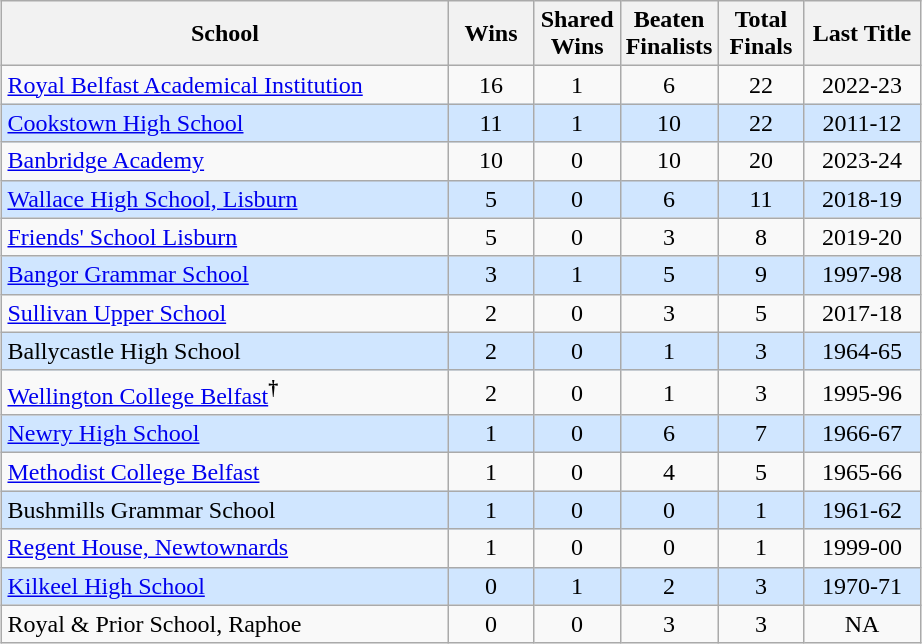<table class="wikitable" style="margin: 1em auto 1em auto">
<tr>
<th width="290">School</th>
<th width="50">Wins</th>
<th width="50">Shared Wins</th>
<th width="50">Beaten Finalists</th>
<th width="50">Total Finals</th>
<th width="70">Last Title</th>
</tr>
<tr>
<td><a href='#'>Royal Belfast Academical Institution</a></td>
<td align="center">16</td>
<td align="center">1</td>
<td align="center">6</td>
<td align="center">22</td>
<td align="center">2022-23</td>
</tr>
<tr style="background: #D0E6FF;">
<td><a href='#'>Cookstown High School</a></td>
<td align="center">11</td>
<td align="center">1</td>
<td align="center">10</td>
<td align="center">22</td>
<td align="center">2011-12</td>
</tr>
<tr>
<td><a href='#'>Banbridge Academy</a></td>
<td align="center">10</td>
<td align="center">0</td>
<td align="center">10</td>
<td align="center">20</td>
<td align="center">2023-24</td>
</tr>
<tr style="background: #D0E6FF;">
<td><a href='#'>Wallace High School, Lisburn</a></td>
<td align="center">5</td>
<td align="center">0</td>
<td align="center">6</td>
<td align="center">11</td>
<td align="center">2018-19</td>
</tr>
<tr>
<td><a href='#'>Friends' School Lisburn</a></td>
<td align="center">5</td>
<td align="center">0</td>
<td align="center">3</td>
<td align="center">8</td>
<td align="center">2019-20</td>
</tr>
<tr style="background: #D0E6FF;">
<td><a href='#'>Bangor Grammar School</a></td>
<td align="center">3</td>
<td align="center">1</td>
<td align="center">5</td>
<td align="center">9</td>
<td align="center">1997-98</td>
</tr>
<tr>
<td><a href='#'>Sullivan Upper School</a></td>
<td align="center">2</td>
<td align="center">0</td>
<td align="center">3</td>
<td align="center">5</td>
<td align="center">2017-18</td>
</tr>
<tr style="background: #D0E6FF;">
<td>Ballycastle High School</td>
<td align="center">2</td>
<td align="center">0</td>
<td align="center">1</td>
<td align="center">3</td>
<td align="center">1964-65</td>
</tr>
<tr>
<td><a href='#'>Wellington College Belfast</a><sup><strong>†</strong></sup></td>
<td align="center">2</td>
<td align="center">0</td>
<td align="center">1</td>
<td align="center">3</td>
<td align="center">1995-96</td>
</tr>
<tr style="background: #D0E6FF;">
<td><a href='#'>Newry High School</a></td>
<td align="center">1</td>
<td align="center">0</td>
<td align="center">6</td>
<td align="center">7</td>
<td align="center">1966-67</td>
</tr>
<tr>
<td><a href='#'>Methodist College Belfast</a></td>
<td align="center">1</td>
<td align="center">0</td>
<td align="center">4</td>
<td align="center">5</td>
<td align="center">1965-66</td>
</tr>
<tr style="background: #D0E6FF;">
<td>Bushmills Grammar School</td>
<td align="center">1</td>
<td align="center">0</td>
<td align="center">0</td>
<td align="center">1</td>
<td align="center">1961-62</td>
</tr>
<tr>
<td><a href='#'>Regent House, Newtownards</a></td>
<td align="center">1</td>
<td align="center">0</td>
<td align="center">0</td>
<td align="center">1</td>
<td align="center">1999-00</td>
</tr>
<tr style="background: #D0E6FF;">
<td><a href='#'>Kilkeel High School</a></td>
<td align="center">0</td>
<td align="center">1</td>
<td align="center">2</td>
<td align="center">3</td>
<td align="center">1970-71</td>
</tr>
<tr>
<td>Royal & Prior School, Raphoe</td>
<td align="center">0</td>
<td align="center">0</td>
<td align="center">3</td>
<td align="center">3</td>
<td align="center">NA</td>
</tr>
</table>
